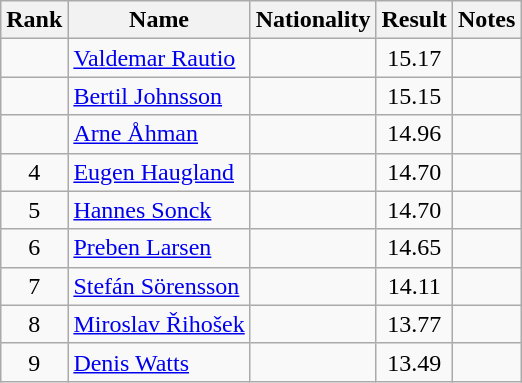<table class="wikitable sortable" style="text-align:center">
<tr>
<th>Rank</th>
<th>Name</th>
<th>Nationality</th>
<th>Result</th>
<th>Notes</th>
</tr>
<tr>
<td></td>
<td align=left><a href='#'>Valdemar Rautio</a></td>
<td align=left></td>
<td>15.17</td>
<td></td>
</tr>
<tr>
<td></td>
<td align=left><a href='#'>Bertil Johnsson</a></td>
<td align=left></td>
<td>15.15</td>
<td></td>
</tr>
<tr>
<td></td>
<td align=left><a href='#'>Arne Åhman</a></td>
<td align=left></td>
<td>14.96</td>
<td></td>
</tr>
<tr>
<td>4</td>
<td align=left><a href='#'>Eugen Haugland</a></td>
<td align=left></td>
<td>14.70</td>
<td></td>
</tr>
<tr>
<td>5</td>
<td align=left><a href='#'>Hannes Sonck</a></td>
<td align=left></td>
<td>14.70</td>
<td></td>
</tr>
<tr>
<td>6</td>
<td align=left><a href='#'>Preben Larsen</a></td>
<td align=left></td>
<td>14.65</td>
<td></td>
</tr>
<tr>
<td>7</td>
<td align=left><a href='#'>Stefán Sörensson</a></td>
<td align=left></td>
<td>14.11</td>
<td></td>
</tr>
<tr>
<td>8</td>
<td align=left><a href='#'>Miroslav Řihošek</a></td>
<td align=left></td>
<td>13.77</td>
<td></td>
</tr>
<tr>
<td>9</td>
<td align=left><a href='#'>Denis Watts</a></td>
<td align=left></td>
<td>13.49</td>
<td></td>
</tr>
</table>
